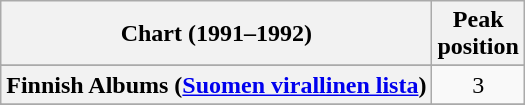<table class="wikitable sortable plainrowheaders">
<tr>
<th>Chart (1991–1992)</th>
<th>Peak<br>position</th>
</tr>
<tr>
</tr>
<tr>
</tr>
<tr>
</tr>
<tr>
<th scope="row">Finnish Albums (<a href='#'>Suomen virallinen lista</a>)</th>
<td align="center">3</td>
</tr>
<tr>
</tr>
<tr>
</tr>
<tr>
</tr>
<tr>
</tr>
<tr>
</tr>
<tr>
</tr>
<tr>
</tr>
</table>
